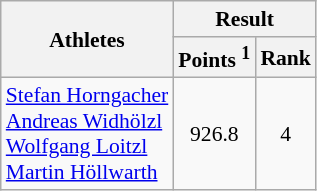<table class="wikitable" border="1" style="font-size:90%">
<tr>
<th rowspan=2>Athletes</th>
<th colspan=2>Result</th>
</tr>
<tr>
<th>Points <sup>1</sup></th>
<th>Rank</th>
</tr>
<tr>
<td><a href='#'>Stefan Horngacher</a><br><a href='#'>Andreas Widhölzl</a><br><a href='#'>Wolfgang Loitzl</a><br><a href='#'>Martin Höllwarth</a></td>
<td align=center>926.8</td>
<td align=center>4</td>
</tr>
</table>
